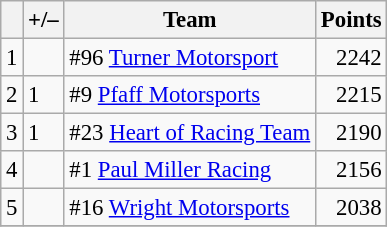<table class="wikitable" style="font-size: 95%;">
<tr>
<th scope="col"></th>
<th scope="col">+/–</th>
<th scope="col">Team</th>
<th scope="col">Points</th>
</tr>
<tr>
<td align=center>1</td>
<td align="left"></td>
<td> #96 <a href='#'>Turner Motorsport</a></td>
<td align=right>2242</td>
</tr>
<tr>
<td align=center>2</td>
<td align="left"> 1</td>
<td> #9 <a href='#'>Pfaff Motorsports</a></td>
<td align=right>2215</td>
</tr>
<tr>
<td align=center>3</td>
<td align="left"> 1</td>
<td> #23 <a href='#'>Heart of Racing Team</a></td>
<td align=right>2190</td>
</tr>
<tr>
<td align=center>4</td>
<td align="left"></td>
<td> #1 <a href='#'>Paul Miller Racing</a></td>
<td align=right>2156</td>
</tr>
<tr>
<td align=center>5</td>
<td align="left"></td>
<td> #16 <a href='#'>Wright Motorsports</a></td>
<td align=right>2038</td>
</tr>
<tr>
</tr>
</table>
